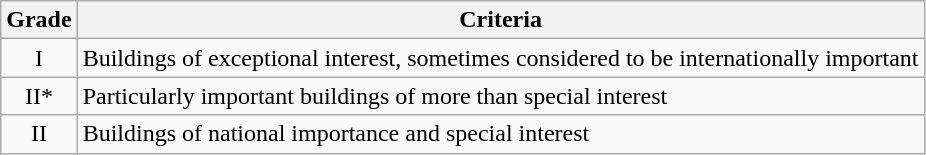<table class="wikitable">
<tr>
<th>Grade</th>
<th>Criteria</th>
</tr>
<tr>
<td align="center" >I</td>
<td>Buildings of exceptional interest, sometimes considered to be internationally important</td>
</tr>
<tr>
<td align="center" >II*</td>
<td>Particularly important buildings of more than special interest</td>
</tr>
<tr>
<td align="center" >II</td>
<td>Buildings of national importance and special interest</td>
</tr>
</table>
